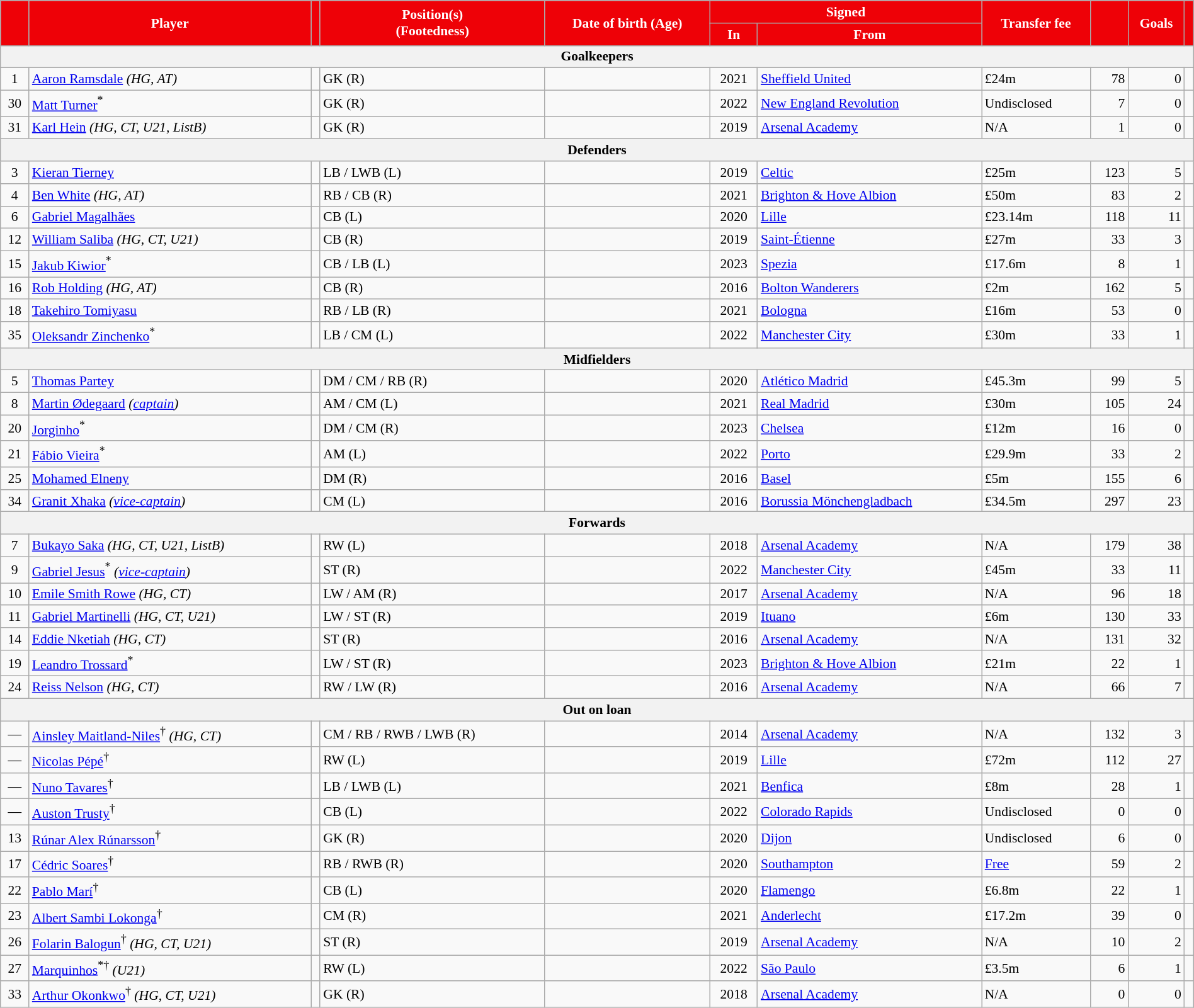<table class="wikitable sortable" style="text-align:center; font-size:90%; width:100%;">
<tr>
<th rowspan="2" style="background-color:#ee0107; color:#ffffff;"></th>
<th rowspan="2" style="background-color:#ee0107; color:#ffffff;">Player</th>
<th rowspan="2" style="background-color:#ee0107; color:#ffffff;"></th>
<th rowspan="2" style="background-color:#ee0107; color:#ffffff;">Position(s)<br>(Footedness)</th>
<th rowspan="2" style="background-color:#ee0107; color:#ffffff;">Date of birth (Age)</th>
<th colspan="2" style="background-color:#ee0107; color:#ffffff;">Signed</th>
<th rowspan="2" style="background-color:#ee0107; color:#ffffff;">Transfer fee</th>
<th rowspan="2" style="background-color:#ee0107; color:#ffffff;"></th>
<th rowspan="2" style="background-color:#ee0107; color:#ffffff;">Goals</th>
<th rowspan="2" style="background-color:#ee0107; color:#ffffff;" class="unsortable"></th>
</tr>
<tr>
<th style="background-color:#ee0107; color:#ffffff;">In</th>
<th style="background-color:#ee0107; color:#ffffff;">From</th>
</tr>
<tr>
<th colspan="11">Goalkeepers</th>
</tr>
<tr>
<td>1</td>
<td style="text-align:left;" data-sort-value="Rams"><a href='#'>Aaron Ramsdale</a> <em>(HG, AT)</em></td>
<td></td>
<td style="text-align:left;">GK (R)</td>
<td style="text-align:right;"></td>
<td>2021</td>
<td style="text-align:left;"> <a href='#'>Sheffield United</a></td>
<td style="text-align:left;">£24m</td>
<td style="text-align:right;">78</td>
<td style="text-align:right;">0</td>
<td><br></td>
</tr>
<tr>
<td>30</td>
<td style="text-align:left;" data-sort-value="Turn"><a href='#'>Matt Turner</a><sup>*</sup></td>
<td></td>
<td style="text-align:left;">GK (R)</td>
<td style="text-align:right;"></td>
<td>2022</td>
<td style="text-align:left;"> <a href='#'>New England Revolution</a></td>
<td style="text-align:left;">Undisclosed</td>
<td style="text-align:right;">7</td>
<td style="text-align:right;">0</td>
<td><br></td>
</tr>
<tr>
<td>31</td>
<td style="text-align:left;" data-sort-value="Hein"><a href='#'>Karl Hein</a> <em>(HG, CT, U21, ListB)</em></td>
<td></td>
<td style="text-align:left;">GK (R)</td>
<td style="text-align:right;"></td>
<td>2019</td>
<td style="text-align:left;"> <a href='#'>Arsenal Academy</a></td>
<td style="text-align:left;">N/A</td>
<td style="text-align:right;">1</td>
<td style="text-align:right;">0</td>
<td><br></td>
</tr>
<tr>
<th colspan="11">Defenders</th>
</tr>
<tr>
<td>3</td>
<td style="text-align:left;" data-sort-value="Tier"><a href='#'>Kieran Tierney</a></td>
<td></td>
<td style="text-align:left;">LB / LWB (L)</td>
<td style="text-align:right;"></td>
<td>2019</td>
<td style="text-align:left;"> <a href='#'>Celtic</a></td>
<td style="text-align:left;">£25m</td>
<td style="text-align:right;">123</td>
<td style="text-align:right;">5</td>
<td><br></td>
</tr>
<tr>
<td>4</td>
<td style="text-align:left;" data-sort-value="Whit"><a href='#'>Ben White</a> <em>(HG, AT)</em></td>
<td></td>
<td style="text-align:left;">RB / CB (R)</td>
<td style="text-align:right;"></td>
<td>2021</td>
<td style="text-align:left;"> <a href='#'>Brighton & Hove Albion</a></td>
<td style="text-align:left;">£50m</td>
<td style="text-align:right;">83</td>
<td style="text-align:right;">2</td>
<td><br></td>
</tr>
<tr>
<td>6</td>
<td style="text-align:left;" data-sort-value="Maga"><a href='#'>Gabriel Magalhães</a></td>
<td></td>
<td style="text-align:left;">CB (L)</td>
<td style="text-align:right;"></td>
<td>2020</td>
<td style="text-align:left;"> <a href='#'>Lille</a></td>
<td style="text-align:left;">£23.14m</td>
<td style="text-align:right;">118</td>
<td style="text-align:right;">11</td>
<td><br></td>
</tr>
<tr>
<td>12</td>
<td style="text-align:left;" data-sort-value="Sali"><a href='#'>William Saliba</a> <em>(HG, CT, U21)</em></td>
<td></td>
<td style="text-align:left;">CB (R)</td>
<td style="text-align:right;"></td>
<td>2019</td>
<td style="text-align:left;"> <a href='#'>Saint-Étienne</a></td>
<td style="text-align:left;">£27m</td>
<td style="text-align:right;">33</td>
<td style="text-align:right;">3</td>
<td><br></td>
</tr>
<tr>
<td>15</td>
<td style="text-align:left;" data-sort-value="Kiwi"><a href='#'>Jakub Kiwior</a><sup>*</sup></td>
<td></td>
<td style="text-align:left;">CB / LB (L)</td>
<td style="text-align:right;"></td>
<td>2023</td>
<td style="text-align:left;"> <a href='#'>Spezia</a></td>
<td style="text-align:left;">£17.6m</td>
<td style="text-align:right;">8</td>
<td style="text-align:right;">1</td>
<td><br></td>
</tr>
<tr>
<td>16</td>
<td style="text-align:left;" data-sort-value="Hold"><a href='#'>Rob Holding</a> <em>(HG, AT)</em></td>
<td></td>
<td style="text-align:left;">CB (R)</td>
<td style="text-align:right;"></td>
<td>2016</td>
<td style="text-align:left;"> <a href='#'>Bolton Wanderers</a></td>
<td style="text-align:left;">£2m</td>
<td style="text-align:right;">162</td>
<td style="text-align:right;">5</td>
<td><br></td>
</tr>
<tr>
<td>18</td>
<td style="text-align:left;" data-sort-value="Tomi"><a href='#'>Takehiro Tomiyasu</a></td>
<td></td>
<td style="text-align:left;">RB / LB (R)</td>
<td style="text-align:right;"></td>
<td>2021</td>
<td style="text-align:left;"> <a href='#'>Bologna</a></td>
<td style="text-align:left;">£16m</td>
<td style="text-align:right;">53</td>
<td style="text-align:right;">0</td>
<td><br></td>
</tr>
<tr>
<td>35</td>
<td style="text-align:left;" data-sort-value="Zinc"><a href='#'>Oleksandr Zinchenko</a><sup>*</sup></td>
<td></td>
<td style="text-align:left;">LB / CM (L)</td>
<td style="text-align:right;"></td>
<td>2022</td>
<td style="text-align:left;"> <a href='#'>Manchester City</a></td>
<td style="text-align:left;">£30m</td>
<td style="text-align:right;">33</td>
<td style="text-align:right;">1</td>
<td><br></td>
</tr>
<tr>
<th colspan="11">Midfielders</th>
</tr>
<tr>
<td>5</td>
<td style="text-align:left;" data-sort-value="Part"><a href='#'>Thomas Partey</a></td>
<td></td>
<td style="text-align:left;">DM / CM / RB (R)</td>
<td style="text-align:right;"></td>
<td>2020</td>
<td style="text-align:left;"> <a href='#'>Atlético Madrid</a></td>
<td style="text-align:left;">£45.3m</td>
<td style="text-align:right;">99</td>
<td style="text-align:right;">5</td>
<td><br></td>
</tr>
<tr>
<td>8</td>
<td style="text-align:left;" data-sort-value="Odeg"><a href='#'>Martin Ødegaard</a> <em>(<a href='#'>captain</a>)</em></td>
<td></td>
<td style="text-align:left;">AM / CM (L)</td>
<td style="text-align:right;"></td>
<td>2021</td>
<td style="text-align:left;"> <a href='#'>Real Madrid</a></td>
<td style="text-align:left;">£30m</td>
<td style="text-align:right;">105</td>
<td style="text-align:right;">24</td>
<td><br></td>
</tr>
<tr>
<td>20</td>
<td style="text-align:left;" data-sort-value="Jorg"><a href='#'>Jorginho</a><sup>*</sup></td>
<td></td>
<td style="text-align:left;">DM / CM (R)</td>
<td style="text-align:right;"></td>
<td>2023</td>
<td style="text-align:left;"> <a href='#'>Chelsea</a></td>
<td style="text-align:left;">£12m</td>
<td style="text-align:right;">16</td>
<td style="text-align:right;">0</td>
<td><br></td>
</tr>
<tr>
<td>21</td>
<td style="text-align:left;" data-sort-value="Viei"><a href='#'>Fábio Vieira</a><sup>*</sup></td>
<td></td>
<td style="text-align:left;">AM (L)</td>
<td style="text-align:right;"></td>
<td>2022</td>
<td style="text-align:left;"> <a href='#'>Porto</a></td>
<td style="text-align:left;">£29.9m</td>
<td style="text-align:right;">33</td>
<td style="text-align:right;">2</td>
<td><br></td>
</tr>
<tr>
<td>25</td>
<td style="text-align:left;" data-sort-value="Elne"><a href='#'>Mohamed Elneny</a></td>
<td></td>
<td style="text-align:left;">DM (R)</td>
<td style="text-align:right;"></td>
<td>2016</td>
<td style="text-align:left;"> <a href='#'>Basel</a></td>
<td style="text-align:left;">£5m</td>
<td style="text-align:right;">155</td>
<td style="text-align:right;">6</td>
<td><br></td>
</tr>
<tr>
<td>34</td>
<td style="text-align:left;" data-sort-value="Xhak"><a href='#'>Granit Xhaka</a> <em>(<a href='#'>vice-captain</a>)</em></td>
<td></td>
<td style="text-align:left;">CM (L)</td>
<td style="text-align:right;"></td>
<td>2016</td>
<td style="text-align:left;"> <a href='#'>Borussia Mönchengladbach</a></td>
<td style="text-align:left;">£34.5m</td>
<td style="text-align:right;">297</td>
<td style="text-align:right;">23</td>
<td><br></td>
</tr>
<tr>
<th colspan="11">Forwards</th>
</tr>
<tr>
<td>7</td>
<td style="text-align:left;" data-sort-value="Saka"><a href='#'>Bukayo Saka</a> <em>(HG, CT, U21, ListB)</em></td>
<td></td>
<td style="text-align:left;">RW (L)</td>
<td style="text-align:right;"></td>
<td>2018</td>
<td style="text-align:left;"> <a href='#'>Arsenal Academy</a></td>
<td style="text-align:left;">N/A</td>
<td style="text-align:right;">179</td>
<td style="text-align:right;">38</td>
<td><br></td>
</tr>
<tr>
<td>9</td>
<td style="text-align:left;" data-sort-value="Jesu"><a href='#'>Gabriel Jesus</a><sup>*</sup> <em>(<a href='#'>vice-captain</a>)</em></td>
<td></td>
<td style="text-align:left;">ST (R)</td>
<td style="text-align:right;"></td>
<td>2022</td>
<td style="text-align:left;"> <a href='#'>Manchester City</a></td>
<td style="text-align:left;">£45m</td>
<td style="text-align:right;">33</td>
<td style="text-align:right;">11</td>
<td><br></td>
</tr>
<tr>
<td>10</td>
<td style="text-align:left;" data-sort-value="Smit"><a href='#'>Emile Smith Rowe</a> <em>(HG, CT)</em></td>
<td></td>
<td style="text-align:left;">LW / AM (R)</td>
<td style="text-align:right;"></td>
<td>2017</td>
<td style="text-align:left;"> <a href='#'>Arsenal Academy</a></td>
<td style="text-align:left;">N/A</td>
<td style="text-align:right;">96</td>
<td style="text-align:right;">18</td>
<td><br></td>
</tr>
<tr>
<td>11</td>
<td style="text-align:left;" data-sort-value="Mart"><a href='#'>Gabriel Martinelli</a> <em>(HG, CT, U21)</em></td>
<td></td>
<td style="text-align:left;">LW / ST (R)</td>
<td style="text-align:right;"></td>
<td>2019</td>
<td style="text-align:left;"> <a href='#'>Ituano</a></td>
<td style="text-align:left;">£6m</td>
<td style="text-align:right;">130</td>
<td style="text-align:right;">33</td>
<td><br></td>
</tr>
<tr>
<td>14</td>
<td style="text-align:left;" data-sort-value="Nket"><a href='#'>Eddie Nketiah</a> <em>(HG, CT)</em></td>
<td></td>
<td style="text-align:left;">ST (R)</td>
<td style="text-align:right;"></td>
<td>2016</td>
<td style="text-align:left;"> <a href='#'>Arsenal Academy</a></td>
<td style="text-align:left;">N/A</td>
<td style="text-align:right;">131</td>
<td style="text-align:right;">32</td>
<td><br></td>
</tr>
<tr>
<td>19</td>
<td style="text-align:left;" data-sort-value="Tros"><a href='#'>Leandro Trossard</a><sup>*</sup></td>
<td></td>
<td style="text-align:left;">LW / ST (R)</td>
<td style="text-align:right;"></td>
<td>2023</td>
<td style="text-align:left;"> <a href='#'>Brighton & Hove Albion</a></td>
<td style="text-align:left;">£21m</td>
<td style="text-align:right;">22</td>
<td style="text-align:right;">1</td>
<td><br></td>
</tr>
<tr>
<td>24</td>
<td style="text-align:left;" data-sort-value="Nels"><a href='#'>Reiss Nelson</a> <em>(HG, CT)</em></td>
<td></td>
<td style="text-align:left;">RW / LW (R)</td>
<td style="text-align:right;"></td>
<td>2016</td>
<td style="text-align:left;"> <a href='#'>Arsenal Academy</a></td>
<td style="text-align:left;">N/A</td>
<td style="text-align:right;">66</td>
<td style="text-align:right;">7</td>
<td><br></td>
</tr>
<tr>
<th colspan="11">Out on loan</th>
</tr>
<tr>
<td>—</td>
<td style="text-align:left;" data-sort-value="Mait"><a href='#'>Ainsley Maitland-Niles</a><sup>†</sup> <em>(HG, CT)</em></td>
<td></td>
<td style="text-align:left;">CM / RB / RWB / LWB (R)</td>
<td style="text-align:right;"></td>
<td>2014</td>
<td style="text-align:left;"> <a href='#'>Arsenal Academy</a></td>
<td style="text-align:left;">N/A</td>
<td style="text-align:right;">132</td>
<td style="text-align:right;">3</td>
<td><br></td>
</tr>
<tr>
<td>—</td>
<td style="text-align:left;" data-sort-value="Pepe"><a href='#'>Nicolas Pépé</a><sup>†</sup></td>
<td></td>
<td style="text-align:left;">RW (L)</td>
<td style="text-align:right;"></td>
<td>2019</td>
<td style="text-align:left;"> <a href='#'>Lille</a></td>
<td style="text-align:left;">£72m</td>
<td style="text-align:right;">112</td>
<td style="text-align:right;">27</td>
<td><br></td>
</tr>
<tr>
<td>—</td>
<td style="text-align:left;" data-sort-value="Tava"><a href='#'>Nuno Tavares</a><sup>†</sup></td>
<td></td>
<td style="text-align:left;">LB / LWB (L)</td>
<td style="text-align:right;"></td>
<td>2021</td>
<td style="text-align:left;"> <a href='#'>Benfica</a></td>
<td style="text-align:left;">£8m</td>
<td style="text-align:right;">28</td>
<td style="text-align:right;">1</td>
<td><br></td>
</tr>
<tr>
<td>—</td>
<td style="text-align:left;" data-sort-value="Trus"><a href='#'>Auston Trusty</a><sup>†</sup></td>
<td></td>
<td style="text-align:left;">CB (L)</td>
<td style="text-align:right;"></td>
<td>2022</td>
<td style="text-align:left;"> <a href='#'>Colorado Rapids</a></td>
<td style="text-align:left;">Undisclosed</td>
<td style="text-align:right;">0</td>
<td style="text-align:right;">0</td>
<td><br></td>
</tr>
<tr>
<td>13</td>
<td style="text-align:left;" data-sort-value="Runa"><a href='#'>Rúnar Alex Rúnarsson</a><sup>†</sup></td>
<td></td>
<td style="text-align:left;">GK (R)</td>
<td style="text-align:right;"></td>
<td>2020</td>
<td style="text-align:left;"> <a href='#'>Dijon</a></td>
<td style="text-align:left;">Undisclosed</td>
<td style="text-align:right;">6</td>
<td style="text-align:right;">0</td>
<td><br></td>
</tr>
<tr>
<td>17</td>
<td style="text-align:left;" data-sort-value="Soar"><a href='#'>Cédric Soares</a><sup>†</sup></td>
<td></td>
<td style="text-align:left;">RB / RWB (R)</td>
<td style="text-align:right;"></td>
<td>2020</td>
<td style="text-align:left;"> <a href='#'>Southampton</a></td>
<td style="text-align:left;"><a href='#'>Free</a></td>
<td style="text-align:right;">59</td>
<td style="text-align:right;">2</td>
<td><br></td>
</tr>
<tr>
<td>22</td>
<td style="text-align:left;" data-sort-value="Mari"><a href='#'>Pablo Marí</a><sup>†</sup></td>
<td></td>
<td style="text-align:left;">CB (L)</td>
<td style="text-align:right;"></td>
<td>2020</td>
<td style="text-align:left;"> <a href='#'>Flamengo</a></td>
<td style="text-align:left;">£6.8m</td>
<td style="text-align:right;">22</td>
<td style="text-align:right;">1</td>
<td><br></td>
</tr>
<tr>
<td>23</td>
<td style="text-align:left;" data-sort-value="Samb"><a href='#'>Albert Sambi Lokonga</a><sup>†</sup></td>
<td></td>
<td style="text-align:left;">CM (R)</td>
<td style="text-align:right;"></td>
<td>2021</td>
<td style="text-align:left;"> <a href='#'>Anderlecht</a></td>
<td style="text-align:left;">£17.2m</td>
<td style="text-align:right;">39</td>
<td style="text-align:right;">0</td>
<td><br></td>
</tr>
<tr>
<td>26</td>
<td style="text-align:left;" data-sort-value="Balo"><a href='#'>Folarin Balogun</a><sup>†</sup> <em>(HG, CT, U21)</em></td>
<td></td>
<td style="text-align:left;">ST (R)</td>
<td style="text-align:right;"></td>
<td>2019</td>
<td style="text-align:left;"> <a href='#'>Arsenal Academy</a></td>
<td style="text-align:left;">N/A</td>
<td style="text-align:right;">10</td>
<td style="text-align:right;">2</td>
<td><br></td>
</tr>
<tr>
<td>27</td>
<td style="text-align:left;" data-sort-value="Marq"><a href='#'>Marquinhos</a><sup>*†</sup> <em>(U21)</em></td>
<td></td>
<td style="text-align:left;">RW (L)</td>
<td style="text-align:right;"></td>
<td>2022</td>
<td style="text-align:left;"> <a href='#'>São Paulo</a></td>
<td style="text-align:left;">£3.5m</td>
<td style="text-align:right;">6</td>
<td style="text-align:right;">1</td>
<td><br></td>
</tr>
<tr>
<td>33</td>
<td style="text-align:left;" data-sort-value="OkoA"><a href='#'>Arthur Okonkwo</a><sup>†</sup> <em>(HG, CT, U21)</em></td>
<td></td>
<td style="text-align:left;">GK (R)</td>
<td style="text-align:right;"></td>
<td>2018</td>
<td style="text-align:left;"> <a href='#'>Arsenal Academy</a></td>
<td style="text-align:left;">N/A</td>
<td style="text-align:right;">0</td>
<td style="text-align:right;">0</td>
<td><br></td>
</tr>
</table>
